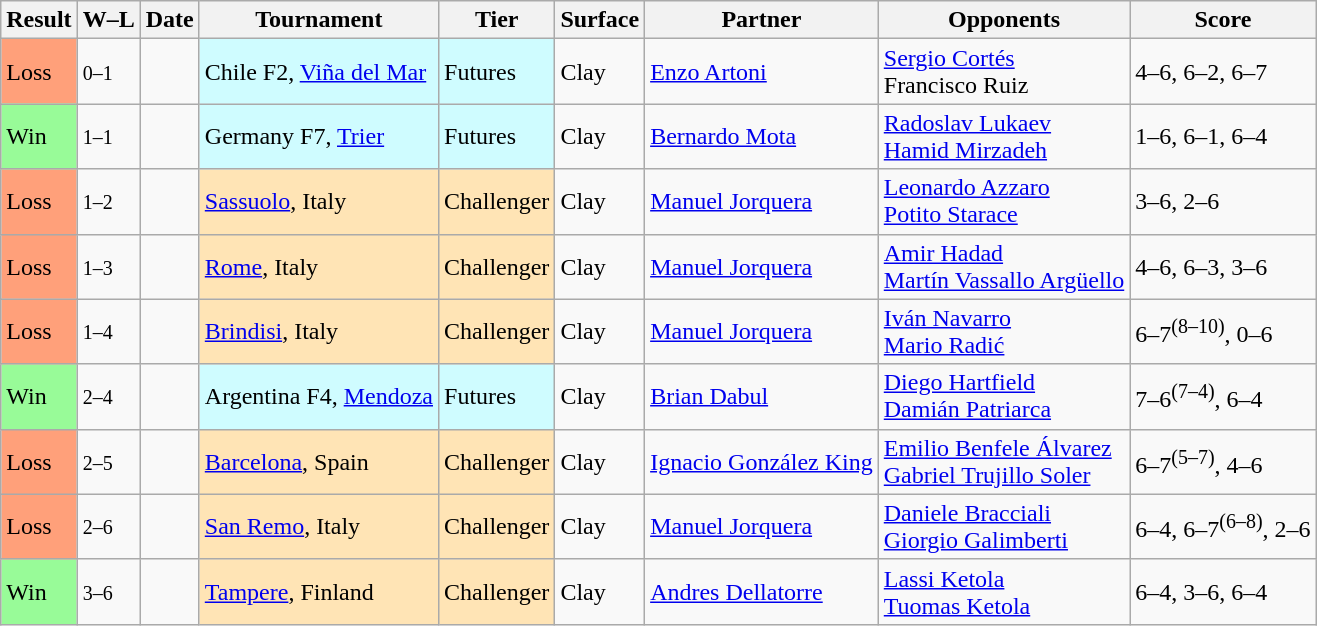<table class="sortable wikitable">
<tr>
<th>Result</th>
<th class="unsortable">W–L</th>
<th>Date</th>
<th>Tournament</th>
<th>Tier</th>
<th>Surface</th>
<th>Partner</th>
<th>Opponents</th>
<th class="unsortable">Score</th>
</tr>
<tr>
<td style="background:#ffa07a;">Loss</td>
<td><small>0–1</small></td>
<td></td>
<td style="background:#cffcff;">Chile F2, <a href='#'>Viña del Mar</a></td>
<td style="background:#cffcff;">Futures</td>
<td>Clay</td>
<td> <a href='#'>Enzo Artoni</a></td>
<td> <a href='#'>Sergio Cortés</a> <br>  Francisco Ruiz</td>
<td>4–6, 6–2, 6–7</td>
</tr>
<tr>
<td style="background:#98fb98;">Win</td>
<td><small>1–1</small></td>
<td></td>
<td style="background:#cffcff;">Germany F7, <a href='#'>Trier</a></td>
<td style="background:#cffcff;">Futures</td>
<td>Clay</td>
<td> <a href='#'>Bernardo Mota</a></td>
<td> <a href='#'>Radoslav Lukaev</a> <br>  <a href='#'>Hamid Mirzadeh</a></td>
<td>1–6, 6–1, 6–4</td>
</tr>
<tr>
<td style="background:#ffa07a;">Loss</td>
<td><small>1–2</small></td>
<td></td>
<td style="background:moccasin;"><a href='#'>Sassuolo</a>, Italy</td>
<td style="background:moccasin;">Challenger</td>
<td>Clay</td>
<td> <a href='#'>Manuel Jorquera</a></td>
<td> <a href='#'>Leonardo Azzaro</a> <br>  <a href='#'>Potito Starace</a></td>
<td>3–6, 2–6</td>
</tr>
<tr>
<td style="background:#ffa07a;">Loss</td>
<td><small>1–3</small></td>
<td></td>
<td style="background:moccasin;"><a href='#'>Rome</a>, Italy</td>
<td style="background:moccasin;">Challenger</td>
<td>Clay</td>
<td> <a href='#'>Manuel Jorquera</a></td>
<td> <a href='#'>Amir Hadad</a> <br>  <a href='#'>Martín Vassallo Argüello</a></td>
<td>4–6, 6–3, 3–6</td>
</tr>
<tr>
<td style="background:#ffa07a;">Loss</td>
<td><small>1–4</small></td>
<td></td>
<td style="background:moccasin;"><a href='#'>Brindisi</a>, Italy</td>
<td style="background:moccasin;">Challenger</td>
<td>Clay</td>
<td> <a href='#'>Manuel Jorquera</a></td>
<td> <a href='#'>Iván Navarro</a> <br>  <a href='#'>Mario Radić</a></td>
<td>6–7<sup>(8–10)</sup>, 0–6</td>
</tr>
<tr>
<td style="background:#98fb98;">Win</td>
<td><small>2–4</small></td>
<td></td>
<td style="background:#cffcff;">Argentina F4, <a href='#'>Mendoza</a></td>
<td style="background:#cffcff;">Futures</td>
<td>Clay</td>
<td> <a href='#'>Brian Dabul</a></td>
<td> <a href='#'>Diego Hartfield</a> <br>  <a href='#'>Damián Patriarca</a></td>
<td>7–6<sup>(7–4)</sup>, 6–4</td>
</tr>
<tr>
<td style="background:#ffa07a;">Loss</td>
<td><small>2–5</small></td>
<td></td>
<td style="background:moccasin;"><a href='#'>Barcelona</a>, Spain</td>
<td style="background:moccasin;">Challenger</td>
<td>Clay</td>
<td> <a href='#'>Ignacio González King</a></td>
<td> <a href='#'>Emilio Benfele Álvarez</a> <br>  <a href='#'>Gabriel Trujillo Soler</a></td>
<td>6–7<sup>(5–7)</sup>, 4–6</td>
</tr>
<tr>
<td style="background:#ffa07a;">Loss</td>
<td><small>2–6</small></td>
<td></td>
<td style="background:moccasin;"><a href='#'>San Remo</a>, Italy</td>
<td style="background:moccasin;">Challenger</td>
<td>Clay</td>
<td> <a href='#'>Manuel Jorquera</a></td>
<td> <a href='#'>Daniele Bracciali</a> <br>  <a href='#'>Giorgio Galimberti</a></td>
<td>6–4, 6–7<sup>(6–8)</sup>, 2–6</td>
</tr>
<tr>
<td style="background:#98fb98;">Win</td>
<td><small>3–6</small></td>
<td></td>
<td style="background:moccasin;"><a href='#'>Tampere</a>, Finland</td>
<td style="background:moccasin;">Challenger</td>
<td>Clay</td>
<td> <a href='#'>Andres Dellatorre</a></td>
<td> <a href='#'>Lassi Ketola</a> <br>  <a href='#'>Tuomas Ketola</a></td>
<td>6–4, 3–6, 6–4</td>
</tr>
</table>
